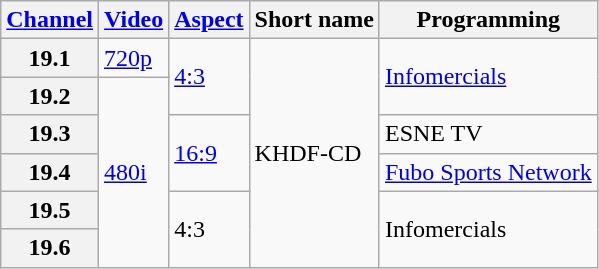<table class="wikitable">
<tr>
<th scope = "col"><a href='#'>Channel</a></th>
<th scope = "col"><a href='#'>Video</a></th>
<th scope = "col"><a href='#'>Aspect</a></th>
<th scope = "col">Short name</th>
<th scope = "col">Programming</th>
</tr>
<tr>
<th scope = "row">19.1</th>
<td><a href='#'>720p</a></td>
<td rowspan="2"><a href='#'>4:3</a></td>
<td rowspan=6>KHDF-CD</td>
<td rowspan="2"><a href='#'>Infomercials</a></td>
</tr>
<tr>
<th scope = "row">19.2</th>
<td rowspan=5><a href='#'>480i</a></td>
</tr>
<tr>
<th scope = "row">19.3</th>
<td rowspan="2"><a href='#'>16:9</a></td>
<td>ESNE TV</td>
</tr>
<tr>
<th scope = "row">19.4</th>
<td><a href='#'>Fubo Sports Network</a></td>
</tr>
<tr>
<th scope = "row">19.5</th>
<td rowspan="2">4:3</td>
<td rowspan="2">Infomercials</td>
</tr>
<tr>
<th scope = "row">19.6</th>
</tr>
</table>
